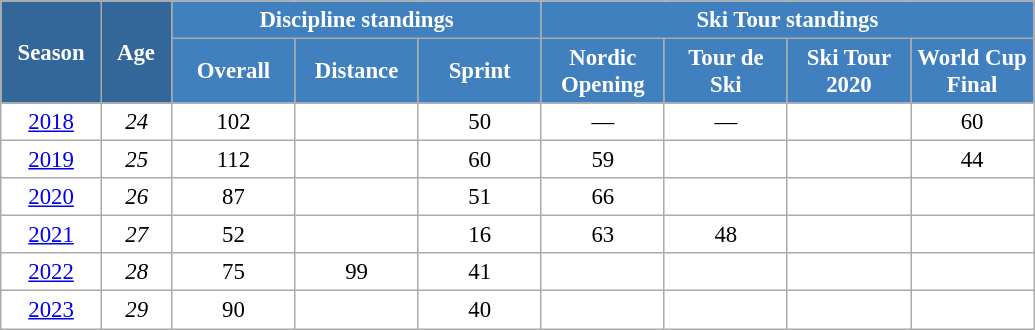<table class="wikitable" style="font-size:95%; text-align:center; border:grey solid 1px; border-collapse:collapse; background:#ffffff;">
<tr>
<th style="background-color:#369; color:white; width:60px;" rowspan="2"> Season </th>
<th style="background-color:#369; color:white; width:40px;" rowspan="2"> Age </th>
<th style="background-color:#4180be; color:white;" colspan="3">Discipline standings</th>
<th style="background-color:#4180be; color:white;" colspan="4">Ski Tour standings</th>
</tr>
<tr>
<th style="background-color:#4180be; color:white; width:75px;">Overall</th>
<th style="background-color:#4180be; color:white; width:75px;">Distance</th>
<th style="background-color:#4180be; color:white; width:75px;">Sprint</th>
<th style="background-color:#4180be; color:white; width:75px;">Nordic<br>Opening</th>
<th style="background-color:#4180be; color:white; width:75px;">Tour de<br>Ski</th>
<th style="background-color:#4180be; color:white; width:75px;">Ski Tour<br>2020</th>
<th style="background-color:#4180be; color:white; width:75px;">World Cup<br>Final</th>
</tr>
<tr>
<td><a href='#'>2018</a></td>
<td><em>24</em></td>
<td>102</td>
<td></td>
<td>50</td>
<td>—</td>
<td>—</td>
<td></td>
<td>60</td>
</tr>
<tr>
<td><a href='#'>2019</a></td>
<td><em>25</em></td>
<td>112</td>
<td></td>
<td>60</td>
<td>59</td>
<td></td>
<td></td>
<td>44</td>
</tr>
<tr>
<td><a href='#'>2020</a></td>
<td><em>26</em></td>
<td>87</td>
<td></td>
<td>51</td>
<td>66</td>
<td></td>
<td></td>
<td></td>
</tr>
<tr>
<td><a href='#'>2021</a></td>
<td><em>27</em></td>
<td>52</td>
<td></td>
<td>16</td>
<td>63</td>
<td>48</td>
<td></td>
<td></td>
</tr>
<tr>
<td><a href='#'>2022</a></td>
<td><em>28</em></td>
<td>75</td>
<td>99</td>
<td>41</td>
<td></td>
<td></td>
<td></td>
<td></td>
</tr>
<tr>
<td><a href='#'>2023</a></td>
<td><em>29</em></td>
<td>90</td>
<td></td>
<td>40</td>
<td></td>
<td></td>
<td></td>
<td></td>
</tr>
</table>
